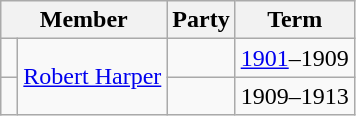<table class="wikitable">
<tr>
<th colspan="2">Member</th>
<th>Party</th>
<th>Term</th>
</tr>
<tr>
<td> </td>
<td rowspan="2"><a href='#'>Robert Harper</a></td>
<td></td>
<td><a href='#'>1901</a>–1909</td>
</tr>
<tr>
<td> </td>
<td></td>
<td>1909–1913</td>
</tr>
</table>
